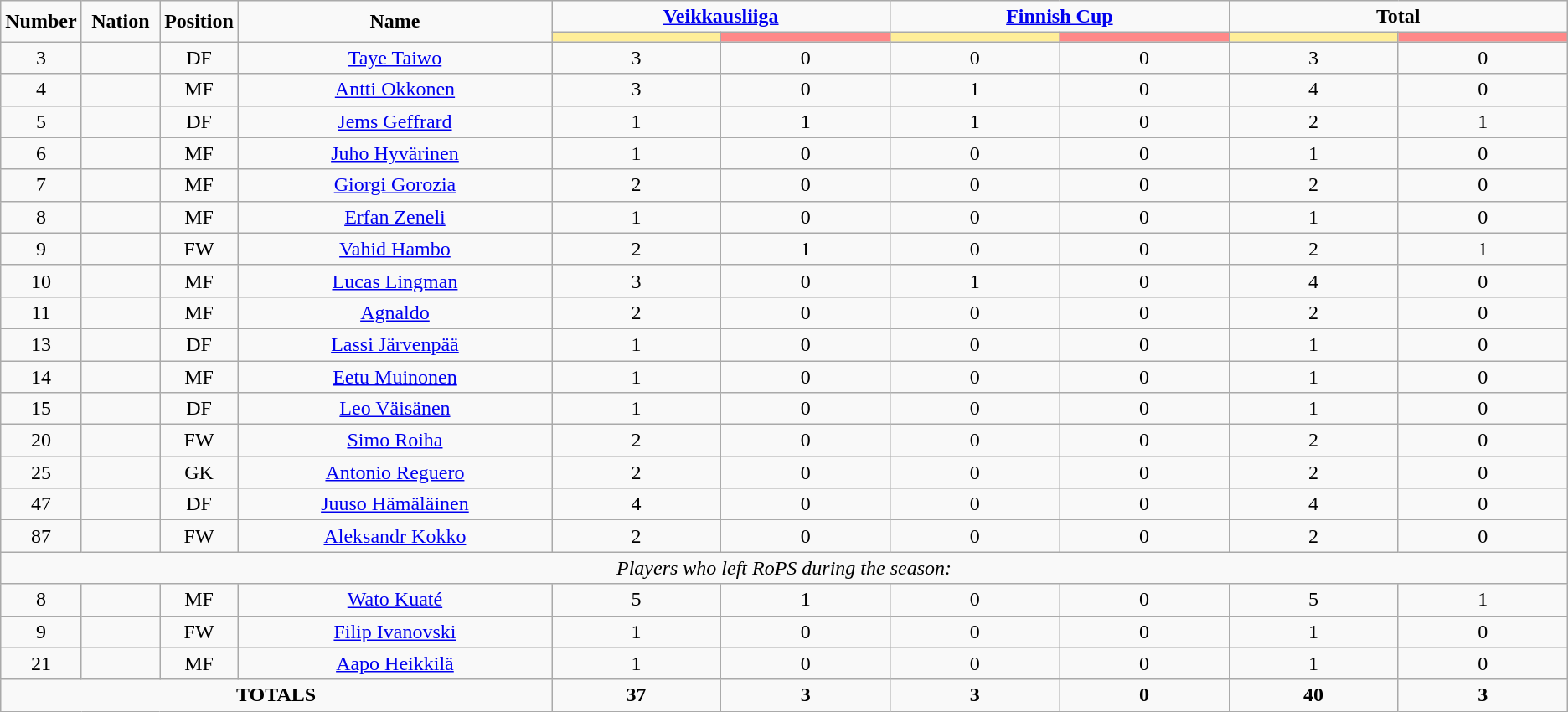<table class="wikitable" style="text-align:center;">
<tr>
<td rowspan="2"  style="width:5%;"><strong>Number</strong></td>
<td rowspan="2"  style="width:5%;"><strong>Nation</strong></td>
<td rowspan="2"  style="width:5%;"><strong>Position</strong></td>
<td rowspan="2"  style="width:20%;"><strong>Name</strong></td>
<td colspan="2"><strong><a href='#'>Veikkausliiga</a></strong></td>
<td colspan="2"><strong><a href='#'>Finnish Cup</a></strong></td>
<td colspan="2"><strong>Total</strong></td>
</tr>
<tr>
<th style="width:60px; background:#fe9;"></th>
<th style="width:60px; background:#ff8888;"></th>
<th style="width:60px; background:#fe9;"></th>
<th style="width:60px; background:#ff8888;"></th>
<th style="width:60px; background:#fe9;"></th>
<th style="width:60px; background:#ff8888;"></th>
</tr>
<tr>
<td>3</td>
<td></td>
<td>DF</td>
<td><a href='#'>Taye Taiwo</a></td>
<td>3</td>
<td>0</td>
<td>0</td>
<td>0</td>
<td>3</td>
<td>0</td>
</tr>
<tr>
<td>4</td>
<td></td>
<td>MF</td>
<td><a href='#'>Antti Okkonen</a></td>
<td>3</td>
<td>0</td>
<td>1</td>
<td>0</td>
<td>4</td>
<td>0</td>
</tr>
<tr>
<td>5</td>
<td></td>
<td>DF</td>
<td><a href='#'>Jems Geffrard</a></td>
<td>1</td>
<td>1</td>
<td>1</td>
<td>0</td>
<td>2</td>
<td>1</td>
</tr>
<tr>
<td>6</td>
<td></td>
<td>MF</td>
<td><a href='#'>Juho Hyvärinen</a></td>
<td>1</td>
<td>0</td>
<td>0</td>
<td>0</td>
<td>1</td>
<td>0</td>
</tr>
<tr>
<td>7</td>
<td></td>
<td>MF</td>
<td><a href='#'>Giorgi Gorozia</a></td>
<td>2</td>
<td>0</td>
<td>0</td>
<td>0</td>
<td>2</td>
<td>0</td>
</tr>
<tr>
<td>8</td>
<td></td>
<td>MF</td>
<td><a href='#'>Erfan Zeneli</a></td>
<td>1</td>
<td>0</td>
<td>0</td>
<td>0</td>
<td>1</td>
<td>0</td>
</tr>
<tr>
<td>9</td>
<td></td>
<td>FW</td>
<td><a href='#'>Vahid Hambo</a></td>
<td>2</td>
<td>1</td>
<td>0</td>
<td>0</td>
<td>2</td>
<td>1</td>
</tr>
<tr>
<td>10</td>
<td></td>
<td>MF</td>
<td><a href='#'>Lucas Lingman</a></td>
<td>3</td>
<td>0</td>
<td>1</td>
<td>0</td>
<td>4</td>
<td>0</td>
</tr>
<tr>
<td>11</td>
<td></td>
<td>MF</td>
<td><a href='#'>Agnaldo</a></td>
<td>2</td>
<td>0</td>
<td>0</td>
<td>0</td>
<td>2</td>
<td>0</td>
</tr>
<tr>
<td>13</td>
<td></td>
<td>DF</td>
<td><a href='#'>Lassi Järvenpää</a></td>
<td>1</td>
<td>0</td>
<td>0</td>
<td>0</td>
<td>1</td>
<td>0</td>
</tr>
<tr>
<td>14</td>
<td></td>
<td>MF</td>
<td><a href='#'>Eetu Muinonen</a></td>
<td>1</td>
<td>0</td>
<td>0</td>
<td>0</td>
<td>1</td>
<td>0</td>
</tr>
<tr>
<td>15</td>
<td></td>
<td>DF</td>
<td><a href='#'>Leo Väisänen</a></td>
<td>1</td>
<td>0</td>
<td>0</td>
<td>0</td>
<td>1</td>
<td>0</td>
</tr>
<tr>
<td>20</td>
<td></td>
<td>FW</td>
<td><a href='#'>Simo Roiha</a></td>
<td>2</td>
<td>0</td>
<td>0</td>
<td>0</td>
<td>2</td>
<td>0</td>
</tr>
<tr>
<td>25</td>
<td></td>
<td>GK</td>
<td><a href='#'>Antonio Reguero</a></td>
<td>2</td>
<td>0</td>
<td>0</td>
<td>0</td>
<td>2</td>
<td>0</td>
</tr>
<tr>
<td>47</td>
<td></td>
<td>DF</td>
<td><a href='#'>Juuso Hämäläinen</a></td>
<td>4</td>
<td>0</td>
<td>0</td>
<td>0</td>
<td>4</td>
<td>0</td>
</tr>
<tr>
<td>87</td>
<td></td>
<td>FW</td>
<td><a href='#'>Aleksandr Kokko</a></td>
<td>2</td>
<td>0</td>
<td>0</td>
<td>0</td>
<td>2</td>
<td>0</td>
</tr>
<tr>
<td colspan="14"><em>Players who left RoPS during the season:</em></td>
</tr>
<tr>
<td>8</td>
<td></td>
<td>MF</td>
<td><a href='#'>Wato Kuaté</a></td>
<td>5</td>
<td>1</td>
<td>0</td>
<td>0</td>
<td>5</td>
<td>1</td>
</tr>
<tr>
<td>9</td>
<td></td>
<td>FW</td>
<td><a href='#'>Filip Ivanovski</a></td>
<td>1</td>
<td>0</td>
<td>0</td>
<td>0</td>
<td>1</td>
<td>0</td>
</tr>
<tr>
<td>21</td>
<td></td>
<td>MF</td>
<td><a href='#'>Aapo Heikkilä</a></td>
<td>1</td>
<td>0</td>
<td>0</td>
<td>0</td>
<td>1</td>
<td>0</td>
</tr>
<tr>
<td colspan="4"><strong>TOTALS</strong></td>
<td><strong>37</strong></td>
<td><strong>3</strong></td>
<td><strong>3</strong></td>
<td><strong>0</strong></td>
<td><strong>40</strong></td>
<td><strong>3</strong></td>
</tr>
</table>
